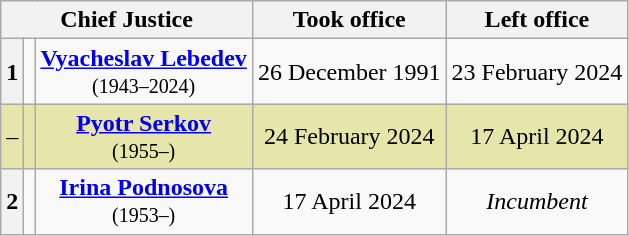<table class="wikitable" style="text-align: center;">
<tr>
<th colspan="3">Chief Justice</th>
<th>Took office</th>
<th>Left office</th>
</tr>
<tr>
<th>1</th>
<td></td>
<td><strong><a href='#'>Vyacheslav Lebedev</a></strong><br><small>(1943–2024)</small></td>
<td>26 December 1991</td>
<td>23 February 2024</td>
</tr>
<tr bgcolor="#e6e6aa">
<td>–</td>
<td></td>
<td><strong><a href='#'>Pyotr Serkov</a></strong><br><small>(1955–)</small></td>
<td>24 February 2024</td>
<td>17 April 2024</td>
</tr>
<tr>
<th>2</th>
<td></td>
<td><strong><a href='#'>Irina Podnosova</a></strong><br><small>(1953–)</small></td>
<td>17 April 2024</td>
<td><em>Incumbent</em></td>
</tr>
</table>
